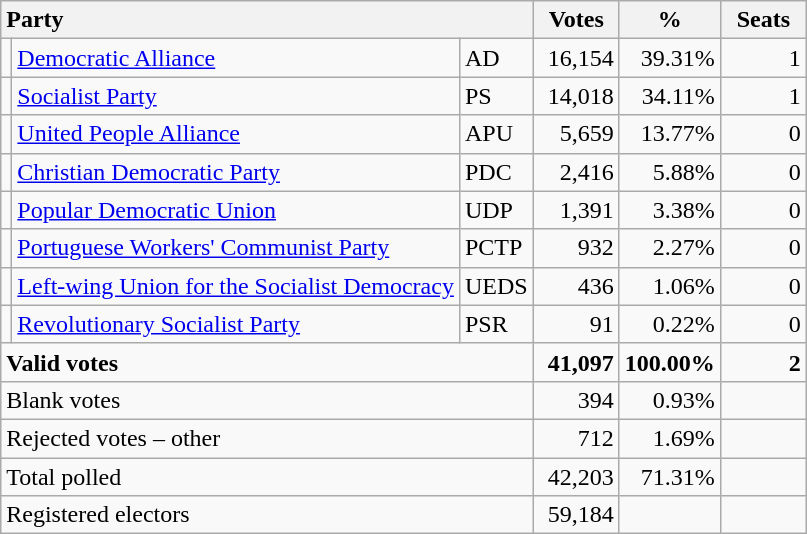<table class="wikitable" border="1" style="text-align:right;">
<tr>
<th style="text-align:left;" colspan=3>Party</th>
<th align=center width="50">Votes</th>
<th align=center width="50">%</th>
<th align=center width="50">Seats</th>
</tr>
<tr>
<td></td>
<td align=left><a href='#'>Democratic Alliance</a></td>
<td align=left>AD</td>
<td>16,154</td>
<td>39.31%</td>
<td>1</td>
</tr>
<tr>
<td></td>
<td align=left><a href='#'>Socialist Party</a></td>
<td align=left>PS</td>
<td>14,018</td>
<td>34.11%</td>
<td>1</td>
</tr>
<tr>
<td></td>
<td align=left><a href='#'>United People Alliance</a></td>
<td align=left>APU</td>
<td>5,659</td>
<td>13.77%</td>
<td>0</td>
</tr>
<tr>
<td></td>
<td align=left style="white-space: nowrap;"><a href='#'>Christian Democratic Party</a></td>
<td align=left>PDC</td>
<td>2,416</td>
<td>5.88%</td>
<td>0</td>
</tr>
<tr>
<td></td>
<td align=left><a href='#'>Popular Democratic Union</a></td>
<td align=left>UDP</td>
<td>1,391</td>
<td>3.38%</td>
<td>0</td>
</tr>
<tr>
<td></td>
<td align=left><a href='#'>Portuguese Workers' Communist Party</a></td>
<td align=left>PCTP</td>
<td>932</td>
<td>2.27%</td>
<td>0</td>
</tr>
<tr>
<td></td>
<td align=left><a href='#'>Left-wing Union for the Socialist Democracy</a></td>
<td align=left>UEDS</td>
<td>436</td>
<td>1.06%</td>
<td>0</td>
</tr>
<tr>
<td></td>
<td align=left><a href='#'>Revolutionary Socialist Party</a></td>
<td align=left>PSR</td>
<td>91</td>
<td>0.22%</td>
<td>0</td>
</tr>
<tr style="font-weight:bold">
<td align=left colspan=3>Valid votes</td>
<td>41,097</td>
<td>100.00%</td>
<td>2</td>
</tr>
<tr>
<td align=left colspan=3>Blank votes</td>
<td>394</td>
<td>0.93%</td>
<td></td>
</tr>
<tr>
<td align=left colspan=3>Rejected votes – other</td>
<td>712</td>
<td>1.69%</td>
<td></td>
</tr>
<tr>
<td align=left colspan=3>Total polled</td>
<td>42,203</td>
<td>71.31%</td>
<td></td>
</tr>
<tr>
<td align=left colspan=3>Registered electors</td>
<td>59,184</td>
<td></td>
<td></td>
</tr>
</table>
